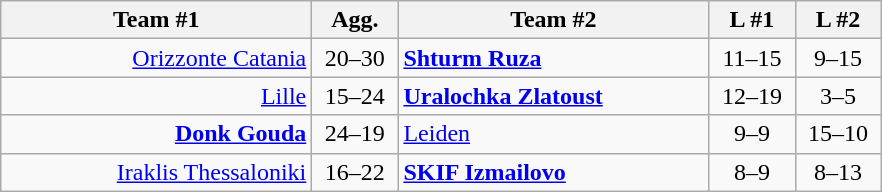<table class=wikitable style="text-align:center">
<tr>
<th width=200>Team #1</th>
<th width=50>Agg.</th>
<th width=200>Team #2</th>
<th width=50>L #1</th>
<th width=50>L #2</th>
</tr>
<tr>
<td align=right><a href='#'>Orizzonte Catania</a> </td>
<td align=center>20–30</td>
<td align=left> <strong><a href='#'>Shturm Ruza</a></strong></td>
<td align=center>11–15</td>
<td align=center>9–15</td>
</tr>
<tr>
<td align=right><a href='#'>Lille</a> </td>
<td align=center>15–24</td>
<td align=left> <strong><a href='#'>Uralochka Zlatoust</a></strong></td>
<td align=center>12–19</td>
<td align=center>3–5</td>
</tr>
<tr>
<td align=right><strong><a href='#'>Donk Gouda</a></strong> </td>
<td align=center>24–19</td>
<td align=left> <a href='#'>Leiden</a></td>
<td align=center>9–9</td>
<td align=center>15–10</td>
</tr>
<tr>
<td align=right><a href='#'>Iraklis Thessaloniki</a> </td>
<td align=center>16–22</td>
<td align=left> <strong><a href='#'>SKIF Izmailovo</a></strong></td>
<td align=center>8–9</td>
<td align=center>8–13</td>
</tr>
</table>
